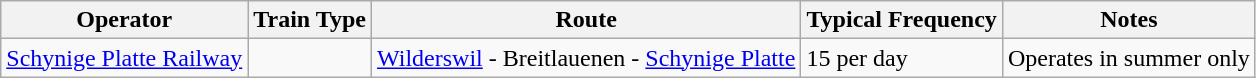<table class="wikitable vatop">
<tr>
<th>Operator</th>
<th>Train Type</th>
<th>Route</th>
<th>Typical Frequency</th>
<th>Notes</th>
</tr>
<tr>
<td><a href='#'>Schynige Platte Railway</a></td>
<td></td>
<td><a href='#'>Wilderswil</a> - Breitlauenen - <a href='#'>Schynige Platte</a></td>
<td>15 per day</td>
<td>Operates in summer only</td>
</tr>
</table>
